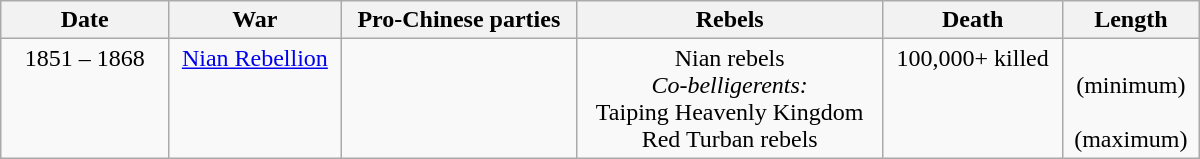<table class="wikitable" width="800">
<tr valign="top">
<th scope="row" width="14%">Date</th>
<th>War</th>
<th>Pro-Chinese parties</th>
<th>Rebels</th>
<th>Death</th>
<th>Length</th>
</tr>
<tr valign="top" style="text-align:center;">
<td>1851 – 1868</td>
<td><a href='#'>Nian Rebellion</a></td>
<td></td>
<td>Nian rebels<br><em>Co-belligerents:</em><br>Taiping Heavenly Kingdom<br>Red Turban rebels</td>
<td {{center>100,000+ killed</td>
<td><br>(minimum)<br><br>(maximum)</td>
</tr>
</table>
